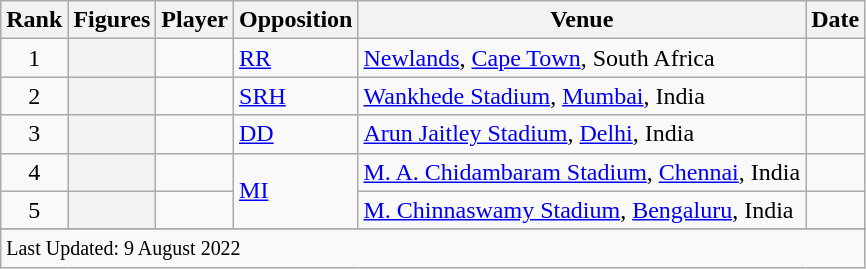<table class="wikitable">
<tr>
<th>Rank</th>
<th>Figures</th>
<th>Player</th>
<th>Opposition</th>
<th>Venue</th>
<th>Date</th>
</tr>
<tr>
<td align=center>1</td>
<th scope=row style=text-align:center;></th>
<td></td>
<td><a href='#'>RR</a></td>
<td><a href='#'>Newlands</a>, <a href='#'>Cape Town</a>, South Africa</td>
<td></td>
</tr>
<tr>
<td align=center>2</td>
<th scope=row style=text-align:center;></th>
<td></td>
<td><a href='#'>SRH</a></td>
<td><a href='#'>Wankhede Stadium</a>, <a href='#'>Mumbai</a>, India</td>
<td></td>
</tr>
<tr>
<td align=center>3</td>
<th scope=row style=text-align:center;></th>
<td></td>
<td><a href='#'>DD</a></td>
<td><a href='#'>Arun Jaitley Stadium</a>, <a href='#'>Delhi</a>, India</td>
<td></td>
</tr>
<tr>
<td align=center>4</td>
<th scope=row style=text-align:center;></th>
<td></td>
<td rowspan=2><a href='#'>MI</a></td>
<td><a href='#'>M. A. Chidambaram Stadium</a>, <a href='#'>Chennai</a>, India</td>
<td></td>
</tr>
<tr>
<td align=center>5</td>
<th scope=row style=text-align:center;></th>
<td></td>
<td><a href='#'>M. Chinnaswamy Stadium</a>, <a href='#'>Bengaluru</a>, India</td>
<td></td>
</tr>
<tr>
</tr>
<tr class=sortbottom>
<td colspan=6><small>Last Updated: 9 August 2022</small></td>
</tr>
</table>
